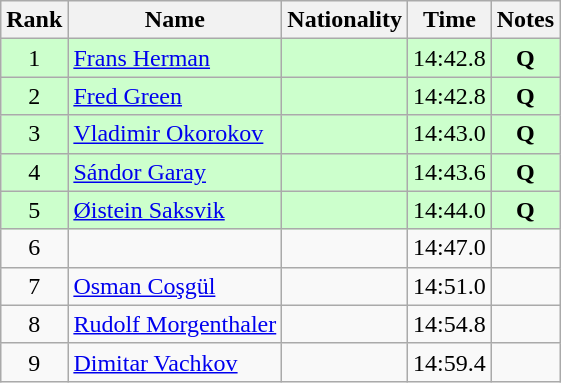<table class="wikitable sortable" style="text-align:center">
<tr>
<th>Rank</th>
<th>Name</th>
<th>Nationality</th>
<th>Time</th>
<th>Notes</th>
</tr>
<tr bgcolor=ccffcc>
<td>1</td>
<td align=left><a href='#'>Frans Herman</a></td>
<td align=left></td>
<td>14:42.8</td>
<td><strong>Q</strong></td>
</tr>
<tr bgcolor=ccffcc>
<td>2</td>
<td align=left><a href='#'>Fred Green</a></td>
<td align=left></td>
<td>14:42.8</td>
<td><strong>Q</strong></td>
</tr>
<tr bgcolor=ccffcc>
<td>3</td>
<td align=left><a href='#'>Vladimir Okorokov</a></td>
<td align=left></td>
<td>14:43.0</td>
<td><strong>Q</strong></td>
</tr>
<tr bgcolor=ccffcc>
<td>4</td>
<td align=left><a href='#'>Sándor Garay</a></td>
<td align=left></td>
<td>14:43.6</td>
<td><strong>Q</strong></td>
</tr>
<tr bgcolor=ccffcc>
<td>5</td>
<td align=left><a href='#'>Øistein Saksvik</a></td>
<td align=left></td>
<td>14:44.0</td>
<td><strong>Q</strong></td>
</tr>
<tr>
<td>6</td>
<td align=left></td>
<td align=left></td>
<td>14:47.0</td>
<td></td>
</tr>
<tr>
<td>7</td>
<td align=left><a href='#'>Osman Coşgül</a></td>
<td align=left></td>
<td>14:51.0</td>
<td></td>
</tr>
<tr>
<td>8</td>
<td align=left><a href='#'>Rudolf Morgenthaler</a></td>
<td align=left></td>
<td>14:54.8</td>
<td></td>
</tr>
<tr>
<td>9</td>
<td align=left><a href='#'>Dimitar Vachkov</a></td>
<td align=left></td>
<td>14:59.4</td>
<td></td>
</tr>
</table>
